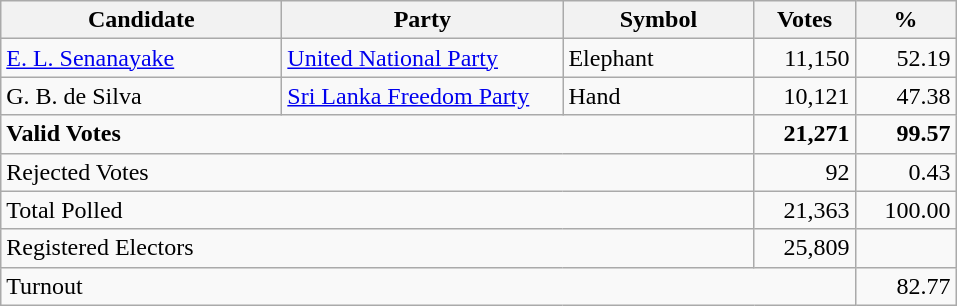<table class="wikitable" border="1" style="text-align:right;">
<tr>
<th align=left width="180">Candidate</th>
<th align=left width="180">Party</th>
<th align=left width="120">Symbol</th>
<th align=left width="60">Votes</th>
<th align=left width="60">%</th>
</tr>
<tr>
<td align=left><a href='#'>E. L. Senanayake</a></td>
<td align=left><a href='#'>United National Party</a></td>
<td align=left>Elephant</td>
<td align=right>11,150</td>
<td align=right>52.19</td>
</tr>
<tr>
<td align=left>G. B. de Silva</td>
<td align=left><a href='#'>Sri Lanka Freedom Party</a></td>
<td align=left>Hand</td>
<td align=right>10,121</td>
<td align=right>47.38</td>
</tr>
<tr>
<td align=left colspan=3><strong>Valid Votes</strong></td>
<td align=right><strong>21,271 </strong></td>
<td align=right><strong>99.57</strong></td>
</tr>
<tr>
<td align=left colspan=3>Rejected Votes</td>
<td align=right>92</td>
<td align=right>0.43</td>
</tr>
<tr>
<td align=left colspan=3>Total Polled</td>
<td align=right>21,363</td>
<td align=right>100.00</td>
</tr>
<tr>
<td align=left colspan=3>Registered Electors</td>
<td align=right>25,809</td>
<td></td>
</tr>
<tr>
<td align=left colspan=4>Turnout</td>
<td align=right>82.77</td>
</tr>
</table>
